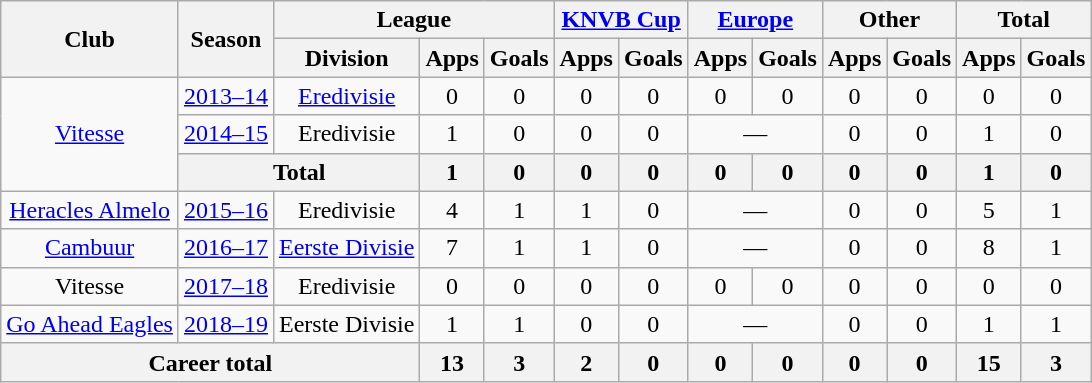<table class="wikitable" style="text-align: center">
<tr>
<th rowspan="2">Club</th>
<th rowspan="2">Season</th>
<th colspan="3">League</th>
<th colspan="2"><a href='#'>KNVB Cup</a></th>
<th colspan="2"><a href='#'>Europe</a></th>
<th colspan="2">Other</th>
<th colspan="2">Total</th>
</tr>
<tr>
<th>Division</th>
<th>Apps</th>
<th>Goals</th>
<th>Apps</th>
<th>Goals</th>
<th>Apps</th>
<th>Goals</th>
<th>Apps</th>
<th>Goals</th>
<th>Apps</th>
<th>Goals</th>
</tr>
<tr>
<td rowspan="3"><a href='#'>Vitesse</a></td>
<td><a href='#'>2013–14</a></td>
<td><a href='#'>Eredivisie</a></td>
<td>0</td>
<td>0</td>
<td>0</td>
<td>0</td>
<td>0</td>
<td>0</td>
<td>0</td>
<td>0</td>
<td>0</td>
<td>0</td>
</tr>
<tr>
<td><a href='#'>2014–15</a></td>
<td>Eredivisie</td>
<td>1</td>
<td>0</td>
<td>0</td>
<td>0</td>
<td colspan="2">—</td>
<td>0</td>
<td>0</td>
<td>1</td>
<td>0</td>
</tr>
<tr>
<th colspan="2">Total</th>
<th>1</th>
<th>0</th>
<th>0</th>
<th>0</th>
<th>0</th>
<th>0</th>
<th>0</th>
<th>0</th>
<th>1</th>
<th>0</th>
</tr>
<tr>
<td rowspan="1"><a href='#'>Heracles Almelo</a></td>
<td><a href='#'>2015–16</a></td>
<td>Eredivisie</td>
<td>4</td>
<td>1</td>
<td>1</td>
<td>0</td>
<td colspan="2">—</td>
<td>0</td>
<td>0</td>
<td>5</td>
<td>1</td>
</tr>
<tr>
<td rowspan="1"><a href='#'>Cambuur</a></td>
<td><a href='#'>2016–17</a></td>
<td><a href='#'>Eerste Divisie</a></td>
<td>7</td>
<td>1</td>
<td>1</td>
<td>0</td>
<td colspan="2">—</td>
<td>0</td>
<td>0</td>
<td>8</td>
<td>1</td>
</tr>
<tr>
<td rowspan="1">Vitesse</td>
<td><a href='#'>2017–18</a></td>
<td>Eredivisie</td>
<td>0</td>
<td>0</td>
<td>0</td>
<td>0</td>
<td>0</td>
<td>0</td>
<td>0</td>
<td>0</td>
<td>0</td>
<td>0</td>
</tr>
<tr>
<td rowspan="1"><a href='#'>Go Ahead Eagles</a></td>
<td><a href='#'>2018–19</a></td>
<td>Eerste Divisie</td>
<td>1</td>
<td>1</td>
<td>0</td>
<td>0</td>
<td colspan="2">—</td>
<td>0</td>
<td>0</td>
<td>1</td>
<td>1</td>
</tr>
<tr>
<th colspan="3">Career total</th>
<th>13</th>
<th>3</th>
<th>2</th>
<th>0</th>
<th>0</th>
<th>0</th>
<th>0</th>
<th>0</th>
<th>15</th>
<th>3</th>
</tr>
</table>
